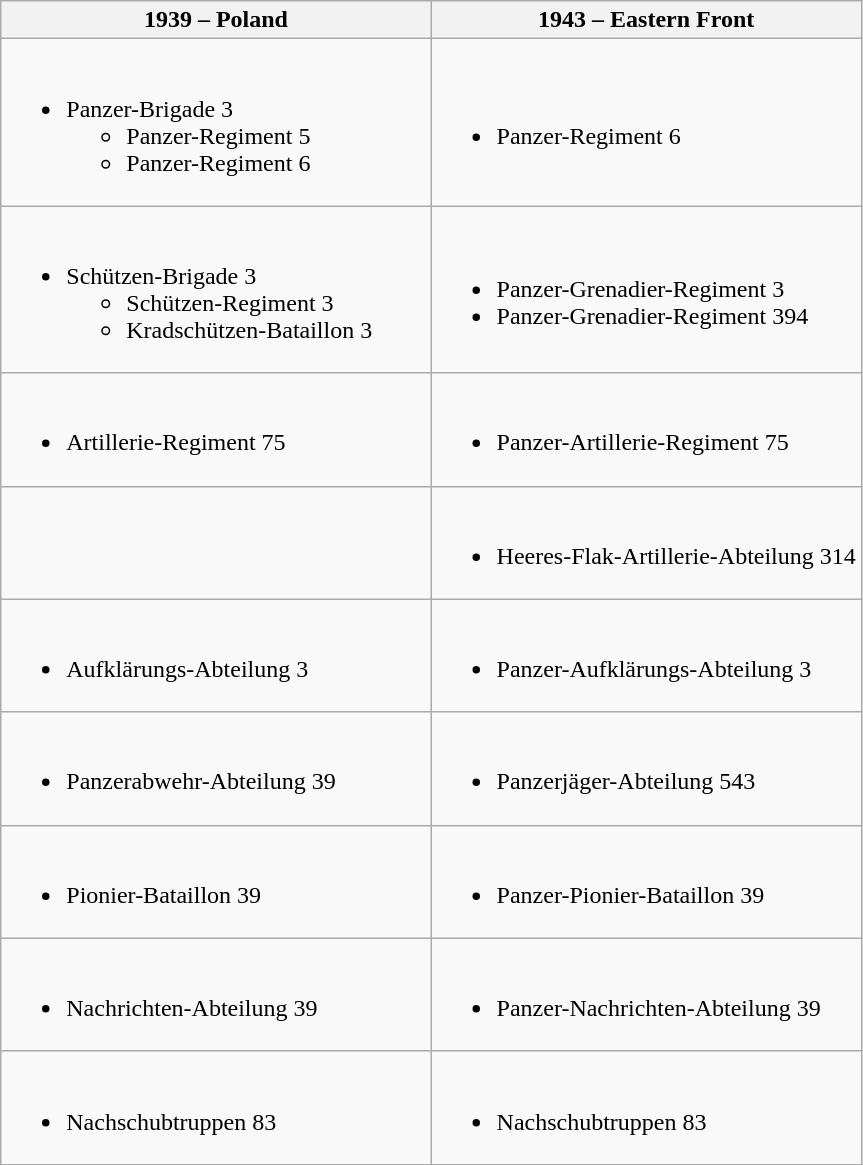<table class="wikitable">
<tr>
<th>1939 – Poland</th>
<th>1943 – Eastern Front</th>
</tr>
<tr>
<td width=50%><br><ul><li>Panzer-Brigade 3<ul><li>Panzer-Regiment 5</li><li>Panzer-Regiment 6</li></ul></li></ul></td>
<td><br><ul><li>Panzer-Regiment 6</li></ul></td>
</tr>
<tr>
<td><br><ul><li>Schützen-Brigade 3<ul><li>Schützen-Regiment 3</li><li>Kradschützen-Bataillon 3</li></ul></li></ul></td>
<td><br><ul><li>Panzer-Grenadier-Regiment 3</li><li>Panzer-Grenadier-Regiment 394</li></ul></td>
</tr>
<tr>
<td><br><ul><li>Artillerie-Regiment 75</li></ul></td>
<td><br><ul><li>Panzer-Artillerie-Regiment 75</li></ul></td>
</tr>
<tr>
<td></td>
<td><br><ul><li>Heeres-Flak-Artillerie-Abteilung 314</li></ul></td>
</tr>
<tr>
<td><br><ul><li>Aufklärungs-Abteilung 3</li></ul></td>
<td><br><ul><li>Panzer-Aufklärungs-Abteilung 3</li></ul></td>
</tr>
<tr>
<td><br><ul><li>Panzerabwehr-Abteilung 39</li></ul></td>
<td><br><ul><li>Panzerjäger-Abteilung 543</li></ul></td>
</tr>
<tr>
<td><br><ul><li>Pionier-Bataillon 39</li></ul></td>
<td><br><ul><li>Panzer-Pionier-Bataillon 39</li></ul></td>
</tr>
<tr>
<td><br><ul><li>Nachrichten-Abteilung 39</li></ul></td>
<td><br><ul><li>Panzer-Nachrichten-Abteilung 39</li></ul></td>
</tr>
<tr>
<td><br><ul><li>Nachschubtruppen 83</li></ul></td>
<td><br><ul><li>Nachschubtruppen 83</li></ul></td>
</tr>
</table>
